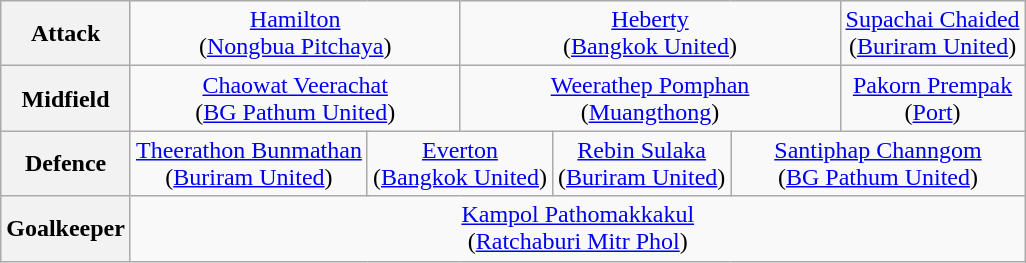<table class="wikitable">
<tr>
<th>Attack</th>
<td colspan="4" align="center"> <a href='#'>Hamilton</a><br>(<a href='#'>Nongbua Pitchaya</a>)</td>
<td colspan="4" align="center"> <a href='#'>Heberty</a><br>(<a href='#'>Bangkok United</a>)</td>
<td colspan="4" align="center"> <a href='#'>Supachai Chaided</a><br>(<a href='#'>Buriram United</a>)</td>
</tr>
<tr>
<th>Midfield</th>
<td colspan="4" align="center"> <a href='#'>Chaowat Veerachat</a><br>(<a href='#'>BG Pathum United</a>)</td>
<td colspan="4" align="center"> <a href='#'>Weerathep Pomphan</a><br>(<a href='#'>Muangthong</a>)</td>
<td colspan="4" align="center"> <a href='#'>Pakorn Prempak</a><br>(<a href='#'>Port</a>)</td>
</tr>
<tr>
<th>Defence</th>
<td colspan="3" align="center"> <a href='#'>Theerathon Bunmathan</a><br>(<a href='#'>Buriram United</a>)</td>
<td colspan="2" align="center"> <a href='#'>Everton</a><br>(<a href='#'>Bangkok United</a>)</td>
<td colspan="2" align="center"> <a href='#'>Rebin Sulaka</a><br>(<a href='#'>Buriram United</a>)</td>
<td colspan="3" align="center"> <a href='#'>Santiphap Channgom</a><br>(<a href='#'>BG Pathum United</a>)</td>
</tr>
<tr>
<th>Goalkeeper</th>
<td colspan="12" align="center"> <a href='#'>Kampol Pathomakkakul</a><br>(<a href='#'>Ratchaburi Mitr Phol</a>)</td>
</tr>
</table>
